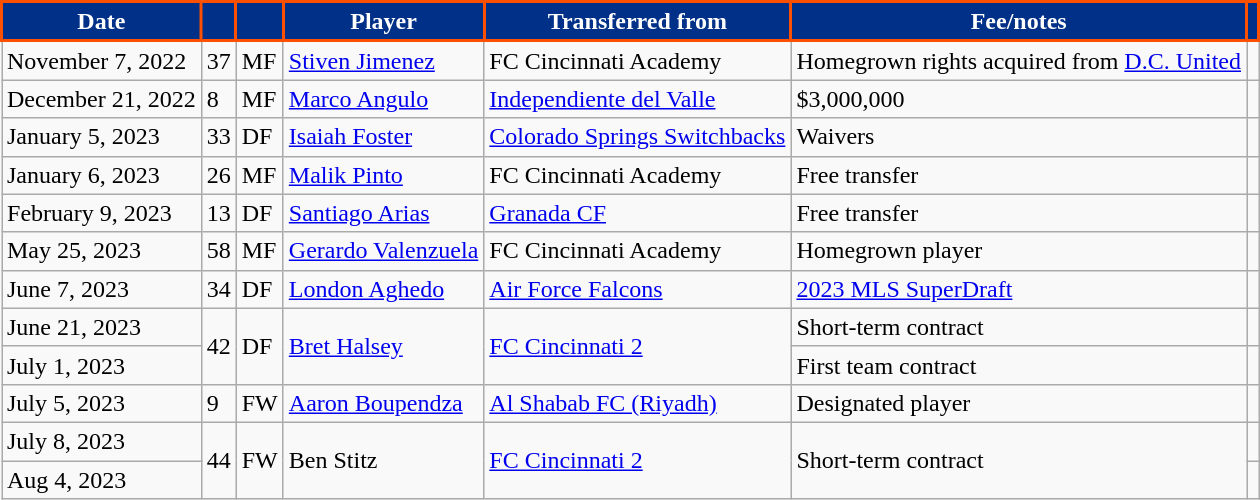<table class="wikitable sortable" style="text-align:left; font-size:100%;">
<tr>
<th style="background-color:#003087; color:#FFFFFF; border:2px solid #FE5000;" scope="col">Date</th>
<th style="background-color:#003087; color:#FFFFFF; border:2px solid #FE5000;" scope="col"></th>
<th style="background-color:#003087; color:#FFFFFF; border:2px solid #FE5000;" scope="col"></th>
<th style="background-color:#003087; color:#FFFFFF; border:2px solid #FE5000;" scope="col">Player</th>
<th style="background-color:#003087; color:#FFFFFF; border:2px solid #FE5000;" scope="col">Transferred from</th>
<th style="background-color:#003087; color:#FFFFFF; border:2px solid #FE5000;" scope="col">Fee/notes</th>
<th style="background-color:#003087; color:#FFFFFF; border:2px solid #FE5000;" scope="col"></th>
</tr>
<tr>
<td>November 7, 2022</td>
<td>37</td>
<td>MF</td>
<td> <a href='#'>Stiven Jimenez</a></td>
<td>  FC Cincinnati Academy</td>
<td>Homegrown rights acquired from <a href='#'>D.C. United</a></td>
<td></td>
</tr>
<tr>
<td>December 21, 2022</td>
<td>8</td>
<td>MF</td>
<td> <a href='#'>Marco Angulo</a></td>
<td> <a href='#'>Independiente del Valle</a></td>
<td>$3,000,000</td>
<td><br></td>
</tr>
<tr>
<td>January 5, 2023</td>
<td>33</td>
<td>DF</td>
<td> <a href='#'>Isaiah Foster</a></td>
<td> <a href='#'>Colorado Springs Switchbacks</a></td>
<td>Waivers</td>
<td></td>
</tr>
<tr>
<td>January 6, 2023</td>
<td>26</td>
<td>MF</td>
<td> <a href='#'>Malik Pinto</a></td>
<td> FC Cincinnati Academy</td>
<td>Free transfer</td>
<td></td>
</tr>
<tr>
<td>February 9, 2023</td>
<td>13</td>
<td>DF</td>
<td> <a href='#'>Santiago Arias</a></td>
<td> <a href='#'>Granada CF</a></td>
<td>Free transfer</td>
<td></td>
</tr>
<tr>
<td>May 25, 2023</td>
<td>58</td>
<td>MF</td>
<td> <a href='#'>Gerardo Valenzuela</a></td>
<td> FC Cincinnati Academy</td>
<td>Homegrown player</td>
<td></td>
</tr>
<tr>
<td>June 7, 2023</td>
<td>34</td>
<td>DF</td>
<td> <a href='#'>London Aghedo</a></td>
<td> <a href='#'>Air Force Falcons</a></td>
<td><a href='#'>2023 MLS SuperDraft</a></td>
<td></td>
</tr>
<tr>
<td>June 21, 2023</td>
<td rowspan="2">42</td>
<td rowspan="2">DF</td>
<td rowspan="2"> <a href='#'>Bret Halsey</a></td>
<td rowspan="2"> <a href='#'>FC Cincinnati 2</a></td>
<td>Short-term contract</td>
<td></td>
</tr>
<tr>
<td>July 1, 2023</td>
<td>First team contract</td>
<td></td>
</tr>
<tr>
<td>July 5, 2023</td>
<td>9</td>
<td>FW</td>
<td> <a href='#'>Aaron Boupendza</a></td>
<td> <a href='#'>Al Shabab FC (Riyadh)</a></td>
<td>Designated player</td>
<td></td>
</tr>
<tr>
<td>July 8, 2023</td>
<td rowspan="2">44</td>
<td rowspan="2">FW</td>
<td rowspan="2"> Ben Stitz</td>
<td rowspan="2"> <a href='#'>FC Cincinnati 2</a></td>
<td rowspan="2">Short-term contract</td>
<td></td>
</tr>
<tr>
<td>Aug 4, 2023</td>
<td></td>
</tr>
</table>
